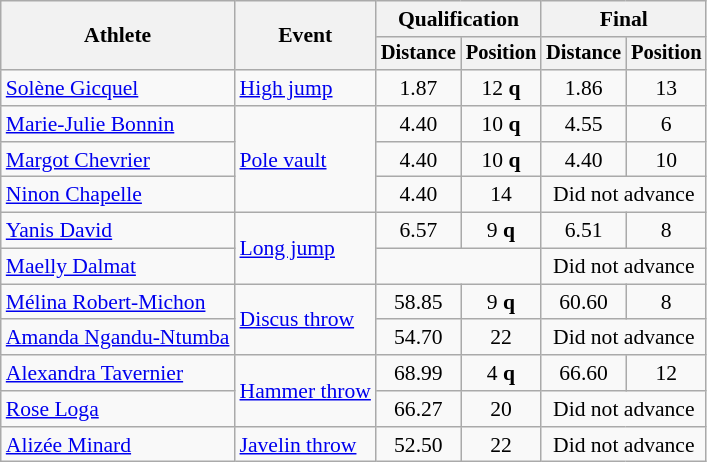<table class="wikitable" style="font-size:90%">
<tr>
<th rowspan="2">Athlete</th>
<th rowspan="2">Event</th>
<th colspan="2">Qualification</th>
<th colspan="2">Final</th>
</tr>
<tr style="font-size:95%">
<th>Distance</th>
<th>Position</th>
<th>Distance</th>
<th>Position</th>
</tr>
<tr align="center">
<td align="left"><a href='#'>Solène Gicquel</a></td>
<td align="left"><a href='#'>High jump</a></td>
<td>1.87</td>
<td>12 <strong>q</strong></td>
<td>1.86</td>
<td>13</td>
</tr>
<tr align="center">
<td align="left"><a href='#'>Marie-Julie Bonnin</a></td>
<td align="left" rowspan=3><a href='#'>Pole vault</a></td>
<td>4.40</td>
<td>10 <strong>q</strong></td>
<td>4.55 </td>
<td>6</td>
</tr>
<tr align="center">
<td align="left"><a href='#'>Margot Chevrier</a></td>
<td>4.40</td>
<td>10 <strong>q</strong></td>
<td>4.40</td>
<td>10</td>
</tr>
<tr align="center">
<td align="left"><a href='#'>Ninon Chapelle</a></td>
<td>4.40</td>
<td>14</td>
<td colspan=2>Did not advance</td>
</tr>
<tr align="center">
<td align="left"><a href='#'>Yanis David</a></td>
<td align="left" rowspan=2><a href='#'>Long jump</a></td>
<td>6.57</td>
<td>9 <strong>q</strong></td>
<td>6.51</td>
<td>8</td>
</tr>
<tr align="center">
<td align="left"><a href='#'>Maelly Dalmat</a></td>
<td colspan=2></td>
<td colspan=2>Did not advance</td>
</tr>
<tr align="center">
<td align="left"><a href='#'>Mélina Robert-Michon</a></td>
<td align="left" rowspan=2><a href='#'>Discus throw</a></td>
<td>58.85</td>
<td>9 <strong>q</strong></td>
<td>60.60</td>
<td>8</td>
</tr>
<tr align="center">
<td align="left"><a href='#'>Amanda Ngandu-Ntumba</a></td>
<td>54.70</td>
<td>22</td>
<td colspan=2>Did not advance</td>
</tr>
<tr align="center">
<td align="left"><a href='#'>Alexandra Tavernier</a></td>
<td align="left" rowspan=2><a href='#'>Hammer throw</a></td>
<td>68.99</td>
<td>4 <strong>q</strong></td>
<td>66.60</td>
<td>12</td>
</tr>
<tr align="center">
<td align="left"><a href='#'>Rose Loga</a></td>
<td>66.27</td>
<td>20</td>
<td colspan=2>Did not advance</td>
</tr>
<tr align="center">
<td align="left"><a href='#'>Alizée Minard</a></td>
<td align="left"><a href='#'>Javelin throw</a></td>
<td>52.50</td>
<td>22</td>
<td colspan=2>Did not advance</td>
</tr>
</table>
